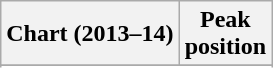<table class="wikitable sortable plainrowheaders">
<tr>
<th scope="col">Chart (2013–14)</th>
<th scope="col">Peak<br>position</th>
</tr>
<tr>
</tr>
<tr>
</tr>
</table>
